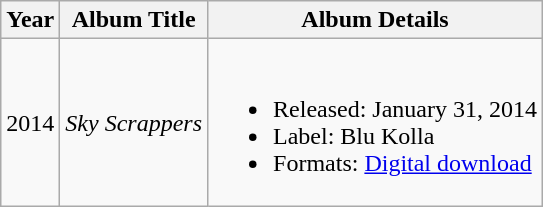<table class="wikitable">
<tr>
<th>Year</th>
<th>Album Title</th>
<th>Album Details</th>
</tr>
<tr>
<td>2014</td>
<td><em>Sky Scrappers</em></td>
<td><br><ul><li>Released: January 31, 2014</li><li>Label: Blu Kolla</li><li>Formats: <a href='#'>Digital download</a></li></ul></td>
</tr>
</table>
